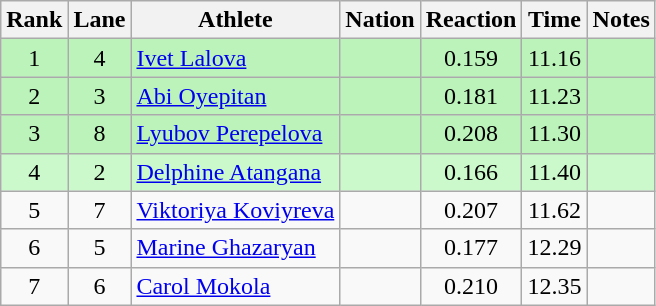<table class="wikitable sortable" style="text-align:center">
<tr>
<th>Rank</th>
<th>Lane</th>
<th>Athlete</th>
<th>Nation</th>
<th>Reaction</th>
<th>Time</th>
<th>Notes</th>
</tr>
<tr bgcolor=#bbf3bb>
<td>1</td>
<td>4</td>
<td align=left><a href='#'>Ivet Lalova</a></td>
<td align=left></td>
<td>0.159</td>
<td>11.16</td>
<td></td>
</tr>
<tr bgcolor=#bbf3bb>
<td>2</td>
<td>3</td>
<td align=left><a href='#'>Abi Oyepitan</a></td>
<td align=left></td>
<td>0.181</td>
<td>11.23</td>
<td></td>
</tr>
<tr bgcolor=#bbf3bb>
<td>3</td>
<td>8</td>
<td align=left><a href='#'>Lyubov Perepelova</a></td>
<td align=left></td>
<td>0.208</td>
<td>11.30</td>
<td></td>
</tr>
<tr bgcolor=#ccf9cc>
<td>4</td>
<td>2</td>
<td align=left><a href='#'>Delphine Atangana</a></td>
<td align=left></td>
<td>0.166</td>
<td>11.40</td>
<td></td>
</tr>
<tr>
<td>5</td>
<td>7</td>
<td align=left><a href='#'>Viktoriya Koviyreva</a></td>
<td align=left></td>
<td>0.207</td>
<td>11.62</td>
<td></td>
</tr>
<tr>
<td>6</td>
<td>5</td>
<td align=left><a href='#'>Marine Ghazaryan</a></td>
<td align=left></td>
<td>0.177</td>
<td>12.29</td>
<td></td>
</tr>
<tr>
<td>7</td>
<td>6</td>
<td align=left><a href='#'>Carol Mokola</a></td>
<td align=left></td>
<td>0.210</td>
<td>12.35</td>
<td></td>
</tr>
</table>
